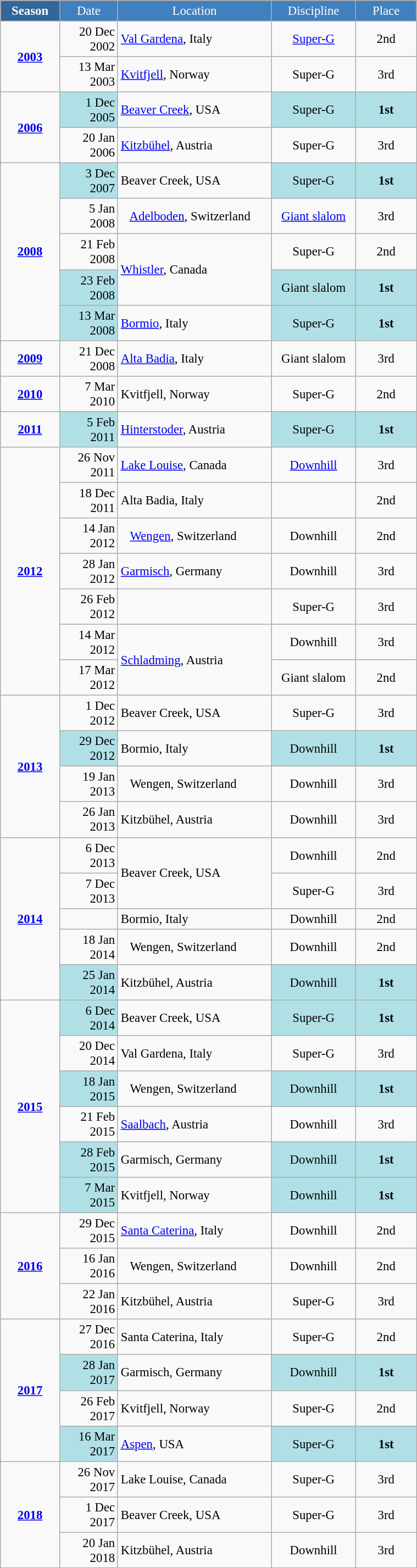<table class="wikitable" style="font-size:95%; text-align:center; border:grey solid 1px; border-collapse:collapse;" width="40%">
<tr style="background-color:#369; color:white;">
<td rowspan="2" colspan="1" width="3%"><strong>Season</strong></td>
</tr>
<tr style="background-color:#4180be; color:white;">
<td width="5%">Date</td>
<td width="15%">Location</td>
<td width="5%">Discipline</td>
<td width="5%">Place</td>
</tr>
<tr>
<td rowspan=2><strong><a href='#'>2003</a></strong></td>
<td align=right>20 Dec 2002</td>
<td align=left> <a href='#'>Val Gardena</a>, Italy</td>
<td><a href='#'>Super-G</a></td>
<td>2nd</td>
</tr>
<tr>
<td align=right>13 Mar 2003</td>
<td align=left> <a href='#'>Kvitfjell</a>, Norway</td>
<td>Super-G</td>
<td>3rd</td>
</tr>
<tr>
<td rowspan=2><strong><a href='#'>2006</a></strong></td>
<td bgcolor="#BOEOE6" align=right>1 Dec 2005</td>
<td align=left> <a href='#'>Beaver Creek</a>, USA</td>
<td bgcolor="#BOEOE6">Super-G</td>
<td bgcolor="#BOEOE6"><strong>1st</strong></td>
</tr>
<tr>
<td align=right>20 Jan 2006</td>
<td align=left> <a href='#'>Kitzbühel</a>, Austria</td>
<td>Super-G</td>
<td>3rd</td>
</tr>
<tr>
<td rowspan=5 align=center><strong><a href='#'>2008</a></strong></td>
<td bgcolor="#BOEOE6"  align=right>3 Dec 2007</td>
<td align=left> Beaver Creek, USA</td>
<td bgcolor="#BOEOE6">Super-G</td>
<td bgcolor="#BOEOE6"><strong>1st</strong></td>
</tr>
<tr>
<td align=right>5 Jan 2008</td>
<td align=left>   <a href='#'>Adelboden</a>, Switzerland</td>
<td><a href='#'>Giant slalom</a></td>
<td>3rd</td>
</tr>
<tr>
<td align=right>21 Feb 2008</td>
<td rowspan=2 align=left> <a href='#'>Whistler</a>, Canada</td>
<td>Super-G</td>
<td>2nd</td>
</tr>
<tr>
<td bgcolor="#BOEOE6" align=right>23 Feb 2008</td>
<td bgcolor="#BOEOE6">Giant slalom</td>
<td bgcolor="#BOEOE6"><strong>1st</strong></td>
</tr>
<tr>
<td bgcolor="#BOEOE6" align=right>13 Mar 2008</td>
<td align=left> <a href='#'>Bormio</a>, Italy</td>
<td bgcolor="#BOEOE6">Super-G</td>
<td bgcolor="#BOEOE6"><strong>1st</strong></td>
</tr>
<tr>
<td><strong><a href='#'>2009</a></strong></td>
<td align=right>21 Dec 2008</td>
<td align=left> <a href='#'>Alta Badia</a>, Italy</td>
<td>Giant slalom</td>
<td>3rd</td>
</tr>
<tr>
<td><strong><a href='#'>2010</a></strong></td>
<td align=right>7 Mar 2010</td>
<td align=left> Kvitfjell, Norway</td>
<td>Super-G</td>
<td>2nd</td>
</tr>
<tr>
<td><strong><a href='#'>2011</a></strong></td>
<td bgcolor="#BOEOE6" align=right>5 Feb 2011</td>
<td align=left> <a href='#'>Hinterstoder</a>, Austria</td>
<td bgcolor="#BOEOE6">Super-G</td>
<td bgcolor="#BOEOE6"><strong>1st</strong></td>
</tr>
<tr>
<td rowspan=7><strong><a href='#'>2012</a></strong></td>
<td align=right>26 Nov 2011</td>
<td align=left> <a href='#'>Lake Louise</a>, Canada</td>
<td><a href='#'>Downhill</a></td>
<td>3rd</td>
</tr>
<tr>
<td align=right>18 Dec 2011</td>
<td align=left> Alta Badia, Italy</td>
<td></td>
<td>2nd</td>
</tr>
<tr>
<td align=right>14 Jan 2012</td>
<td align=left>   <a href='#'>Wengen</a>, Switzerland</td>
<td>Downhill</td>
<td>2nd</td>
</tr>
<tr>
<td align=right>28 Jan 2012</td>
<td align=left> <a href='#'>Garmisch</a>, Germany</td>
<td>Downhill</td>
<td>3rd</td>
</tr>
<tr>
<td align=right>26 Feb 2012</td>
<td align=left></td>
<td>Super-G</td>
<td>3rd</td>
</tr>
<tr>
<td align=right>14 Mar 2012</td>
<td rowspan=2 align=left> <a href='#'>Schladming</a>, Austria</td>
<td>Downhill</td>
<td>3rd</td>
</tr>
<tr>
<td align=right>17 Mar 2012</td>
<td>Giant slalom</td>
<td>2nd</td>
</tr>
<tr>
<td rowspan=4><strong><a href='#'>2013</a></strong></td>
<td align=right>1 Dec 2012</td>
<td align=left> Beaver Creek, USA</td>
<td>Super-G</td>
<td>3rd</td>
</tr>
<tr>
<td bgcolor="#BOEOE6" align=right>29 Dec 2012</td>
<td align=left> Bormio, Italy</td>
<td bgcolor="#BOEOE6">Downhill</td>
<td bgcolor="#BOEOE6"><strong>1st</strong></td>
</tr>
<tr>
<td align=right>19 Jan 2013</td>
<td align=left>   Wengen, Switzerland</td>
<td>Downhill</td>
<td>3rd</td>
</tr>
<tr>
<td align=right>26 Jan 2013</td>
<td align=left> Kitzbühel, Austria</td>
<td>Downhill</td>
<td>3rd</td>
</tr>
<tr>
<td rowspan=5 align=center><strong><a href='#'>2014</a></strong></td>
<td align=right>6 Dec 2013</td>
<td rowspan=2 align=left> Beaver Creek, USA</td>
<td>Downhill</td>
<td>2nd</td>
</tr>
<tr>
<td align=right>7 Dec 2013</td>
<td>Super-G</td>
<td>3rd</td>
</tr>
<tr>
<td align=right></td>
<td align=left> Bormio, Italy</td>
<td>Downhill</td>
<td>2nd</td>
</tr>
<tr>
<td align=right>18 Jan 2014</td>
<td align=left>   Wengen, Switzerland</td>
<td>Downhill</td>
<td>2nd</td>
</tr>
<tr>
<td align=right bgcolor="#BOEOE6">25 Jan 2014</td>
<td align=left> Kitzbühel, Austria</td>
<td bgcolor="#BOEOE6">Downhill</td>
<td bgcolor="#BOEOE6"><strong>1st</strong></td>
</tr>
<tr>
<td rowspan=6><strong><a href='#'>2015</a></strong></td>
<td bgcolor="#BOEOE6" align=right>6 Dec 2014</td>
<td align=left> Beaver Creek, USA</td>
<td bgcolor="#BOEOE6">Super-G</td>
<td bgcolor="#BOEOE6"><strong>1st</strong></td>
</tr>
<tr>
<td align=right>20 Dec 2014</td>
<td align=left> Val Gardena, Italy</td>
<td>Super-G</td>
<td>3rd</td>
</tr>
<tr>
<td align=right bgcolor="#BOEOE6">18 Jan 2015</td>
<td align=left>   Wengen, Switzerland</td>
<td bgcolor="#BOEOE6">Downhill</td>
<td bgcolor="#BOEOE6"><strong>1st</strong></td>
</tr>
<tr>
<td align=right>21 Feb 2015</td>
<td align=left> <a href='#'>Saalbach</a>, Austria</td>
<td>Downhill</td>
<td>3rd</td>
</tr>
<tr>
<td align=right bgcolor="#BOEOE6">28 Feb 2015</td>
<td align=left> Garmisch, Germany</td>
<td bgcolor="#BOEOE6">Downhill</td>
<td bgcolor="#BOEOE6"><strong>1st</strong></td>
</tr>
<tr>
<td align=right bgcolor="#BOEOE6">7 Mar 2015</td>
<td align=left> Kvitfjell, Norway</td>
<td bgcolor="#BOEOE6">Downhill</td>
<td bgcolor="#BOEOE6"><strong>1st</strong></td>
</tr>
<tr>
<td rowspan=3><strong><a href='#'>2016</a></strong></td>
<td align=right>29 Dec 2015</td>
<td align=left> <a href='#'>Santa Caterina</a>, Italy</td>
<td>Downhill</td>
<td>2nd</td>
</tr>
<tr>
<td align=right>16 Jan 2016</td>
<td align=left>   Wengen, Switzerland</td>
<td>Downhill</td>
<td>2nd</td>
</tr>
<tr>
<td align=right>22 Jan 2016</td>
<td align=left> Kitzbühel, Austria</td>
<td>Super-G</td>
<td>3rd</td>
</tr>
<tr>
<td rowspan=4><strong><a href='#'>2017</a></strong></td>
<td align=right>27 Dec 2016</td>
<td align=left> Santa Caterina, Italy</td>
<td>Super-G</td>
<td>2nd</td>
</tr>
<tr>
<td align=right bgcolor="#BOEOE6">28 Jan 2017</td>
<td align=left> Garmisch, Germany</td>
<td bgcolor="#BOEOE6">Downhill</td>
<td bgcolor="#BOEOE6"><strong>1st</strong></td>
</tr>
<tr>
<td align=right>26 Feb 2017</td>
<td align=left> Kvitfjell, Norway</td>
<td>Super-G</td>
<td>2nd</td>
</tr>
<tr>
<td align=right bgcolor="#BOEOE6">16 Mar 2017</td>
<td align=left> <a href='#'>Aspen</a>, USA</td>
<td bgcolor="#BOEOE6">Super-G</td>
<td bgcolor="#BOEOE6"><strong>1st</strong></td>
</tr>
<tr>
<td rowspan=3><strong><a href='#'>2018</a></strong></td>
<td align=right>26 Nov 2017</td>
<td align=left> Lake Louise, Canada</td>
<td>Super-G</td>
<td>3rd</td>
</tr>
<tr>
<td align=right>1 Dec 2017</td>
<td align=left> Beaver Creek, USA</td>
<td>Super-G</td>
<td>3rd</td>
</tr>
<tr>
<td align=right>20 Jan 2018</td>
<td align=left> Kitzbühel, Austria</td>
<td>Downhill</td>
<td>3rd</td>
</tr>
</table>
